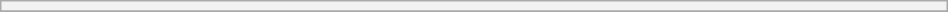<table class="wikitable sortable collapsible collapsed" style="min-width:50%">
<tr>
<th colspan=6 style="font-size:88%"><a href='#'></a></th>
</tr>
<tr>
</tr>
</table>
